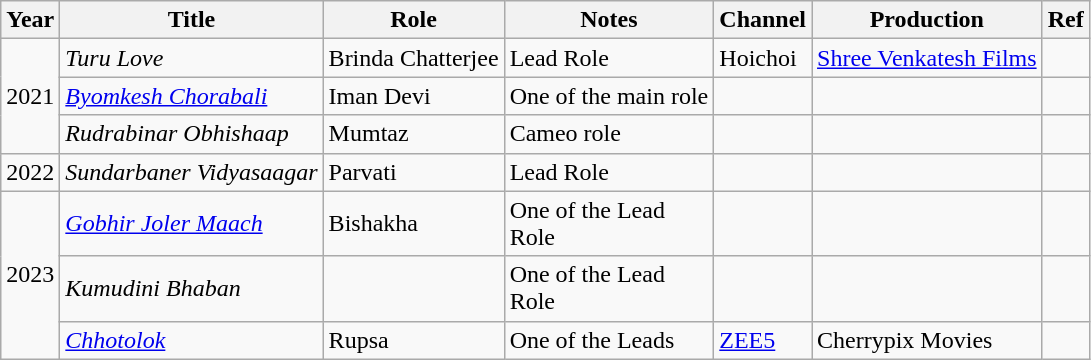<table class="wikitable sortable">
<tr>
<th>Year</th>
<th>Title</th>
<th>Role</th>
<th>Notes</th>
<th>Channel</th>
<th>Production</th>
<th>Ref</th>
</tr>
<tr>
<td rowspan="3">2021</td>
<td><em>Turu Love</em></td>
<td>Brinda Chatterjee</td>
<td>Lead Role</td>
<td>Hoichoi</td>
<td><a href='#'>Shree Venkatesh Films</a></td>
<td></td>
</tr>
<tr>
<td><em><a href='#'>Byomkesh Chorabali</a></em></td>
<td>Iman Devi</td>
<td>One of the main role</td>
<td></td>
<td></td>
</tr>
<tr>
<td><em>Rudrabinar Obhishaap</em></td>
<td>Mumtaz</td>
<td>Cameo role</td>
<td></td>
<td></td>
<td></td>
</tr>
<tr>
<td>2022</td>
<td><em>Sundarbaner Vidyasaagar</em></td>
<td>Parvati</td>
<td>Lead Role</td>
<td></td>
<td></td>
<td></td>
</tr>
<tr>
<td rowspan="3">2023</td>
<td><em><a href='#'>Gobhir Joler Maach</a></em></td>
<td>Bishakha</td>
<td>One of the Lead<br>Role</td>
<td></td>
<td></td>
<td></td>
</tr>
<tr>
<td><em>Kumudini Bhaban</em></td>
<td></td>
<td>One of the Lead<br>Role</td>
<td></td>
<td></td>
<td></td>
</tr>
<tr>
<td><em><a href='#'>Chhotolok</a></em></td>
<td>Rupsa</td>
<td>One of the Leads</td>
<td><a href='#'>ZEE5</a></td>
<td>Cherrypix Movies</td>
<td></td>
</tr>
</table>
